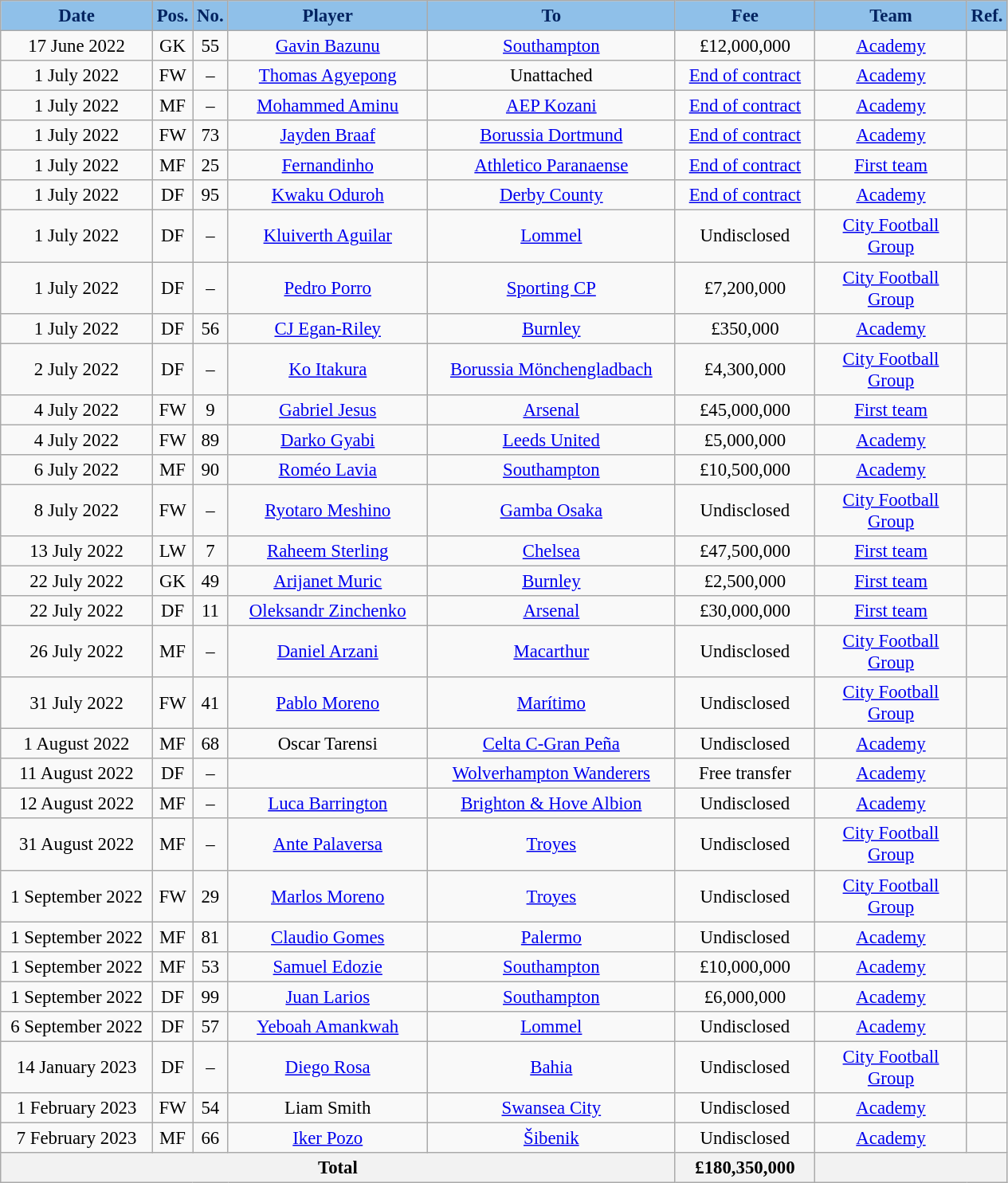<table class="wikitable" style="text-align:center; font-size:95%; ">
<tr>
<th style="background:#8FC0E9; color:#022360; width:120px;">Date</th>
<th style="background:#8FC0E9; color:#022360; width:20px;">Pos.</th>
<th style="background:#8FC0E9; color:#022360; width:20px;">No.</th>
<th style="background:#8FC0E9; color:#022360; width:160px;">Player</th>
<th style="background:#8FC0E9; color:#022360; width:200px;">To</th>
<th style="background:#8FC0E9; color:#022360; width:110px;">Fee</th>
<th style="background:#8FC0E9; color:#022360; width:120px;">Team</th>
<th style="background:#8FC0E9; color:#022360; width:25px;">Ref.</th>
</tr>
<tr>
<td>17 June 2022</td>
<td>GK</td>
<td>55</td>
<td> <a href='#'>Gavin Bazunu</a></td>
<td><a href='#'>Southampton</a></td>
<td>£12,000,000</td>
<td><a href='#'>Academy</a></td>
<td></td>
</tr>
<tr>
<td>1 July 2022</td>
<td>FW</td>
<td>–</td>
<td> <a href='#'>Thomas Agyepong</a></td>
<td>Unattached</td>
<td><a href='#'>End of contract</a></td>
<td><a href='#'>Academy</a></td>
<td></td>
</tr>
<tr>
<td>1 July 2022</td>
<td>MF</td>
<td>–</td>
<td> <a href='#'>Mohammed Aminu</a></td>
<td> <a href='#'>AEP Kozani</a></td>
<td><a href='#'>End of contract</a></td>
<td><a href='#'>Academy</a></td>
<td></td>
</tr>
<tr>
<td>1 July 2022</td>
<td>FW</td>
<td>73</td>
<td> <a href='#'>Jayden Braaf</a></td>
<td> <a href='#'>Borussia Dortmund</a></td>
<td><a href='#'>End of contract</a></td>
<td><a href='#'>Academy</a></td>
<td></td>
</tr>
<tr>
<td>1 July 2022</td>
<td>MF</td>
<td>25</td>
<td> <a href='#'>Fernandinho</a></td>
<td> <a href='#'>Athletico Paranaense</a></td>
<td><a href='#'>End of contract</a></td>
<td><a href='#'>First team</a></td>
<td></td>
</tr>
<tr>
<td>1 July 2022</td>
<td>DF</td>
<td>95</td>
<td> <a href='#'>Kwaku Oduroh</a></td>
<td><a href='#'>Derby County</a></td>
<td><a href='#'>End of contract</a></td>
<td><a href='#'>Academy</a></td>
<td></td>
</tr>
<tr>
<td>1 July 2022</td>
<td>DF</td>
<td>–</td>
<td> <a href='#'>Kluiverth Aguilar</a></td>
<td> <a href='#'>Lommel</a></td>
<td>Undisclosed</td>
<td><a href='#'>City Football Group</a></td>
<td></td>
</tr>
<tr>
<td>1 July 2022</td>
<td>DF</td>
<td>–</td>
<td> <a href='#'>Pedro Porro</a></td>
<td> <a href='#'>Sporting CP</a></td>
<td>£7,200,000</td>
<td><a href='#'>City Football Group</a></td>
<td></td>
</tr>
<tr>
<td>1 July 2022</td>
<td>DF</td>
<td>56</td>
<td> <a href='#'>CJ Egan-Riley</a></td>
<td><a href='#'>Burnley</a></td>
<td>£350,000</td>
<td><a href='#'>Academy</a></td>
<td></td>
</tr>
<tr>
<td>2 July 2022</td>
<td>DF</td>
<td>–</td>
<td> <a href='#'>Ko Itakura</a></td>
<td> <a href='#'>Borussia Mönchengladbach</a></td>
<td>£4,300,000</td>
<td><a href='#'>City Football Group</a></td>
<td></td>
</tr>
<tr>
<td>4 July 2022</td>
<td>FW</td>
<td>9</td>
<td> <a href='#'>Gabriel Jesus</a></td>
<td><a href='#'>Arsenal</a></td>
<td>£45,000,000</td>
<td><a href='#'>First team</a></td>
<td></td>
</tr>
<tr>
<td>4 July 2022</td>
<td>FW</td>
<td>89</td>
<td> <a href='#'>Darko Gyabi</a></td>
<td><a href='#'>Leeds United</a></td>
<td>£5,000,000</td>
<td><a href='#'>Academy</a></td>
<td></td>
</tr>
<tr>
<td>6 July 2022</td>
<td>MF</td>
<td>90</td>
<td> <a href='#'>Roméo Lavia</a></td>
<td><a href='#'>Southampton</a></td>
<td>£10,500,000</td>
<td><a href='#'>Academy</a></td>
<td></td>
</tr>
<tr>
<td>8 July 2022</td>
<td>FW</td>
<td>–</td>
<td> <a href='#'>Ryotaro Meshino</a></td>
<td> <a href='#'>Gamba Osaka</a></td>
<td>Undisclosed</td>
<td><a href='#'>City Football Group</a></td>
<td></td>
</tr>
<tr>
<td>13 July 2022</td>
<td>LW</td>
<td>7</td>
<td> <a href='#'>Raheem Sterling</a></td>
<td><a href='#'>Chelsea</a></td>
<td>£47,500,000</td>
<td><a href='#'>First team</a></td>
<td></td>
</tr>
<tr>
<td>22 July 2022</td>
<td>GK</td>
<td>49</td>
<td> <a href='#'>Arijanet Muric</a></td>
<td><a href='#'>Burnley</a></td>
<td>£2,500,000</td>
<td><a href='#'>First team</a></td>
<td></td>
</tr>
<tr>
<td>22 July 2022</td>
<td>DF</td>
<td>11</td>
<td> <a href='#'>Oleksandr Zinchenko</a></td>
<td><a href='#'>Arsenal</a></td>
<td>£30,000,000</td>
<td><a href='#'>First team</a></td>
<td></td>
</tr>
<tr>
<td>26 July 2022</td>
<td>MF</td>
<td>–</td>
<td> <a href='#'>Daniel Arzani</a></td>
<td> <a href='#'>Macarthur</a></td>
<td>Undisclosed</td>
<td><a href='#'>City Football Group</a></td>
<td></td>
</tr>
<tr>
<td>31 July 2022</td>
<td>FW</td>
<td>41</td>
<td> <a href='#'>Pablo Moreno</a></td>
<td> <a href='#'>Marítimo</a></td>
<td>Undisclosed</td>
<td><a href='#'>City Football Group</a></td>
<td></td>
</tr>
<tr>
<td>1 August 2022</td>
<td>MF</td>
<td>68</td>
<td> Oscar Tarensi</td>
<td> <a href='#'>Celta C-Gran Peña</a></td>
<td>Undisclosed</td>
<td><a href='#'>Academy</a></td>
<td></td>
</tr>
<tr>
<td>11 August 2022</td>
<td>DF</td>
<td>–</td>
<td></td>
<td><a href='#'>Wolverhampton Wanderers</a></td>
<td>Free transfer</td>
<td><a href='#'>Academy</a></td>
<td></td>
</tr>
<tr>
<td>12 August 2022</td>
<td>MF</td>
<td>–</td>
<td> <a href='#'>Luca Barrington</a></td>
<td><a href='#'>Brighton & Hove Albion</a></td>
<td>Undisclosed</td>
<td><a href='#'>Academy</a></td>
<td></td>
</tr>
<tr>
<td>31 August 2022</td>
<td>MF</td>
<td>–</td>
<td> <a href='#'>Ante Palaversa</a></td>
<td> <a href='#'>Troyes</a></td>
<td>Undisclosed</td>
<td><a href='#'>City Football Group</a></td>
<td></td>
</tr>
<tr>
<td>1 September 2022</td>
<td>FW</td>
<td>29</td>
<td> <a href='#'>Marlos Moreno</a></td>
<td> <a href='#'>Troyes</a></td>
<td>Undisclosed</td>
<td><a href='#'>City Football Group</a></td>
<td></td>
</tr>
<tr>
<td>1 September 2022</td>
<td>MF</td>
<td>81</td>
<td> <a href='#'>Claudio Gomes</a></td>
<td> <a href='#'>Palermo</a></td>
<td>Undisclosed</td>
<td><a href='#'>Academy</a></td>
<td></td>
</tr>
<tr>
<td>1 September 2022</td>
<td>MF</td>
<td>53</td>
<td> <a href='#'>Samuel Edozie</a></td>
<td><a href='#'>Southampton</a></td>
<td>£10,000,000</td>
<td><a href='#'>Academy</a></td>
<td></td>
</tr>
<tr>
<td>1 September 2022</td>
<td>DF</td>
<td>99</td>
<td> <a href='#'>Juan Larios</a></td>
<td><a href='#'>Southampton</a></td>
<td>£6,000,000</td>
<td><a href='#'>Academy</a></td>
<td></td>
</tr>
<tr>
<td>6 September 2022</td>
<td>DF</td>
<td>57</td>
<td> <a href='#'>Yeboah Amankwah</a></td>
<td> <a href='#'>Lommel</a></td>
<td>Undisclosed</td>
<td><a href='#'>Academy</a></td>
<td></td>
</tr>
<tr>
<td>14 January 2023</td>
<td>DF</td>
<td>–</td>
<td> <a href='#'>Diego Rosa</a></td>
<td> <a href='#'>Bahia</a></td>
<td>Undisclosed</td>
<td><a href='#'>City Football Group</a></td>
<td></td>
</tr>
<tr>
<td>1 February 2023</td>
<td>FW</td>
<td>54</td>
<td> Liam Smith</td>
<td> <a href='#'>Swansea City</a></td>
<td>Undisclosed</td>
<td><a href='#'>Academy</a></td>
<td></td>
</tr>
<tr>
<td>7 February 2023</td>
<td>MF</td>
<td>66</td>
<td> <a href='#'>Iker Pozo</a></td>
<td> <a href='#'>Šibenik</a></td>
<td>Undisclosed</td>
<td><a href='#'>Academy</a></td>
<td></td>
</tr>
<tr>
<th colspan="5">Total</th>
<th>£180,350,000</th>
<th colspan="2"></th>
</tr>
</table>
